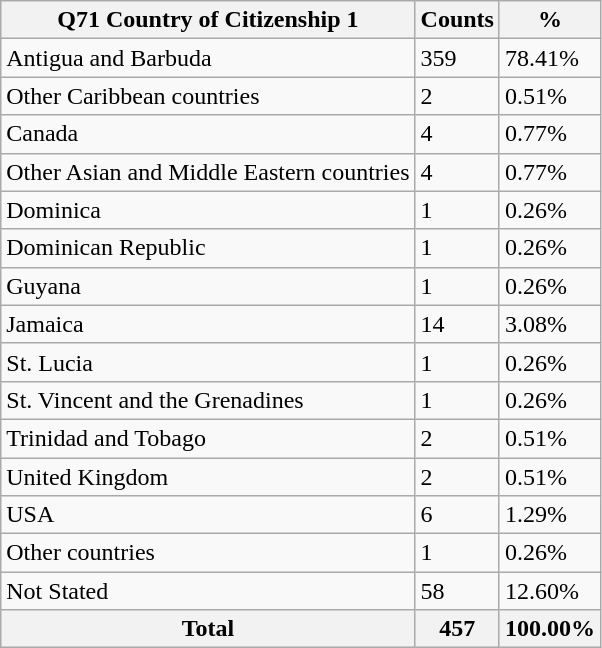<table class="wikitable sortable">
<tr>
<th>Q71 Country of Citizenship 1</th>
<th>Counts</th>
<th>%</th>
</tr>
<tr>
<td>Antigua and Barbuda</td>
<td>359</td>
<td>78.41%</td>
</tr>
<tr>
<td>Other Caribbean countries</td>
<td>2</td>
<td>0.51%</td>
</tr>
<tr>
<td>Canada</td>
<td>4</td>
<td>0.77%</td>
</tr>
<tr>
<td>Other Asian and Middle Eastern countries</td>
<td>4</td>
<td>0.77%</td>
</tr>
<tr>
<td>Dominica</td>
<td>1</td>
<td>0.26%</td>
</tr>
<tr>
<td>Dominican Republic</td>
<td>1</td>
<td>0.26%</td>
</tr>
<tr>
<td>Guyana</td>
<td>1</td>
<td>0.26%</td>
</tr>
<tr>
<td>Jamaica</td>
<td>14</td>
<td>3.08%</td>
</tr>
<tr>
<td>St. Lucia</td>
<td>1</td>
<td>0.26%</td>
</tr>
<tr>
<td>St. Vincent and the Grenadines</td>
<td>1</td>
<td>0.26%</td>
</tr>
<tr>
<td>Trinidad and Tobago</td>
<td>2</td>
<td>0.51%</td>
</tr>
<tr>
<td>United Kingdom</td>
<td>2</td>
<td>0.51%</td>
</tr>
<tr>
<td>USA</td>
<td>6</td>
<td>1.29%</td>
</tr>
<tr>
<td>Other countries</td>
<td>1</td>
<td>0.26%</td>
</tr>
<tr>
<td>Not Stated</td>
<td>58</td>
<td>12.60%</td>
</tr>
<tr>
<th>Total</th>
<th>457</th>
<th>100.00%</th>
</tr>
</table>
